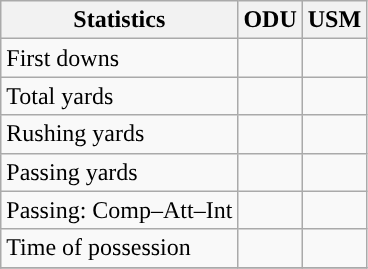<table class="wikitable" style="float: left;">
<tr>
<th>Statistics</th>
<th>ODU</th>
<th>USM</th>
</tr>
<tr>
<td>First downs</td>
<td></td>
<td></td>
</tr>
<tr>
<td>Total yards</td>
<td></td>
<td></td>
</tr>
<tr>
<td>Rushing yards</td>
<td></td>
<td></td>
</tr>
<tr>
<td>Passing yards</td>
<td></td>
<td></td>
</tr>
<tr>
<td>Passing: Comp–Att–Int</td>
<td></td>
<td></td>
</tr>
<tr>
<td>Time of possession</td>
<td></td>
<td></td>
</tr>
<tr>
</tr>
</table>
